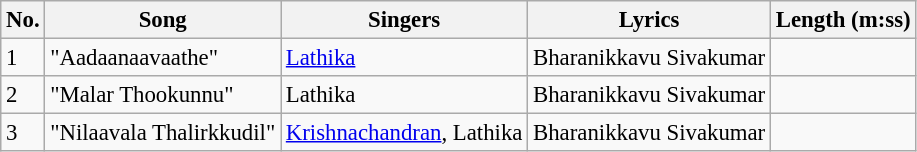<table class="wikitable" style="font-size:95%;">
<tr>
<th>No.</th>
<th>Song</th>
<th>Singers</th>
<th>Lyrics</th>
<th>Length (m:ss)</th>
</tr>
<tr>
<td>1</td>
<td>"Aadaanaavaathe"</td>
<td><a href='#'>Lathika</a></td>
<td>Bharanikkavu Sivakumar</td>
<td></td>
</tr>
<tr>
<td>2</td>
<td>"Malar Thookunnu"</td>
<td>Lathika</td>
<td>Bharanikkavu Sivakumar</td>
<td></td>
</tr>
<tr>
<td>3</td>
<td>"Nilaavala Thalirkkudil"</td>
<td><a href='#'>Krishnachandran</a>, Lathika</td>
<td>Bharanikkavu Sivakumar</td>
<td></td>
</tr>
</table>
